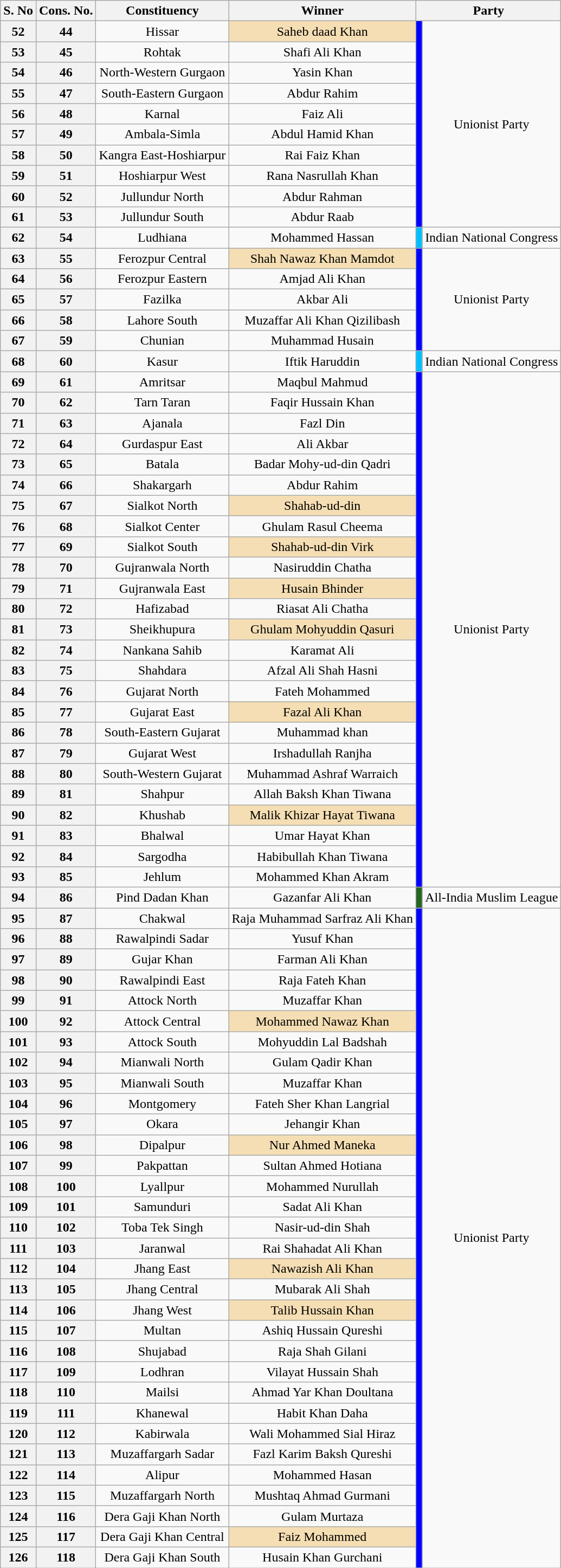<table class="wikitable" style="text-align:center">
<tr>
<th>S. No</th>
<th>Cons. No.</th>
<th>Constituency</th>
<th>Winner</th>
<th colspan=2>Party</th>
</tr>
<tr>
<th>52</th>
<th>44</th>
<td>Hissar</td>
<td bgcolor=wheat>Saheb daad Khan</td>
<td rowspan=10 bgcolor=blue></td>
<td rowspan=10>Unionist Party</td>
</tr>
<tr>
<th>53</th>
<th>45</th>
<td>Rohtak</td>
<td>Shafi Ali Khan</td>
</tr>
<tr>
<th>54</th>
<th>46</th>
<td>North-Western Gurgaon</td>
<td>Yasin Khan</td>
</tr>
<tr>
<th>55</th>
<th>47</th>
<td>South-Eastern Gurgaon</td>
<td>Abdur Rahim</td>
</tr>
<tr>
<th>56</th>
<th>48</th>
<td>Karnal</td>
<td>Faiz Ali</td>
</tr>
<tr>
<th>57</th>
<th>49</th>
<td>Ambala-Simla</td>
<td>Abdul Hamid Khan</td>
</tr>
<tr>
<th>58</th>
<th>50</th>
<td>Kangra East-Hoshiarpur</td>
<td>Rai Faiz Khan</td>
</tr>
<tr>
<th>59</th>
<th>51</th>
<td>Hoshiarpur West</td>
<td>Rana Nasrullah Khan</td>
</tr>
<tr>
<th>60</th>
<th>52</th>
<td>Jullundur North</td>
<td>Abdur Rahman</td>
</tr>
<tr>
<th>61</th>
<th>53</th>
<td>Jullundur South</td>
<td>Abdur Raab</td>
</tr>
<tr>
<th>62</th>
<th>54</th>
<td>Ludhiana</td>
<td>Mohammed Hassan</td>
<td bgcolor=00BFFF></td>
<td>Indian National Congress</td>
</tr>
<tr>
<th>63</th>
<th>55</th>
<td>Ferozpur Central</td>
<td bgcolor=wheat>Shah Nawaz Khan Mamdot</td>
<td rowspan=5 bgcolor=blue></td>
<td rowspan=5>Unionist Party</td>
</tr>
<tr>
<th>64</th>
<th>56</th>
<td>Ferozpur Eastern</td>
<td>Amjad Ali Khan</td>
</tr>
<tr>
<th>65</th>
<th>57</th>
<td>Fazilka</td>
<td>Akbar Ali</td>
</tr>
<tr>
<th>66</th>
<th>58</th>
<td>Lahore South</td>
<td>Muzaffar Ali Khan Qizilibash</td>
</tr>
<tr>
<th>67</th>
<th>59</th>
<td>Chunian</td>
<td>Muhammad Husain</td>
</tr>
<tr>
<th>68</th>
<th>60</th>
<td>Kasur</td>
<td>Iftik Haruddin</td>
<td bgcolor=00BFFF></td>
<td>Indian National Congress</td>
</tr>
<tr>
<th>69</th>
<th>61</th>
<td>Amritsar</td>
<td>Maqbul Mahmud</td>
<td rowspan=25 bgcolor=blue></td>
<td rowspan=25>Unionist Party</td>
</tr>
<tr>
<th>70</th>
<th>62</th>
<td>Tarn Taran</td>
<td>Faqir Hussain Khan</td>
</tr>
<tr>
<th>71</th>
<th>63</th>
<td>Ajanala</td>
<td>Fazl Din</td>
</tr>
<tr>
<th>72</th>
<th>64</th>
<td>Gurdaspur East</td>
<td>Ali Akbar</td>
</tr>
<tr>
<th>73</th>
<th>65</th>
<td>Batala</td>
<td>Badar Mohy-ud-din Qadri</td>
</tr>
<tr>
<th>74</th>
<th>66</th>
<td>Shakargarh</td>
<td>Abdur Rahim</td>
</tr>
<tr>
<th>75</th>
<th>67</th>
<td>Sialkot North</td>
<td bgcolor=wheat>Shahab-ud-din</td>
</tr>
<tr>
<th>76</th>
<th>68</th>
<td>Sialkot Center</td>
<td>Ghulam Rasul Cheema</td>
</tr>
<tr>
<th>77</th>
<th>69</th>
<td>Sialkot South</td>
<td bgcolor=wheat>Shahab-ud-din Virk</td>
</tr>
<tr>
<th>78</th>
<th>70</th>
<td>Gujranwala North</td>
<td>Nasiruddin Chatha</td>
</tr>
<tr>
<th>79</th>
<th>71</th>
<td>Gujranwala East</td>
<td bgcolor=wheat>Husain Bhinder</td>
</tr>
<tr>
<th>80</th>
<th>72</th>
<td>Hafizabad</td>
<td>Riasat Ali Chatha</td>
</tr>
<tr>
<th>81</th>
<th>73</th>
<td>Sheikhupura</td>
<td bgcolor=wheat>Ghulam Mohyuddin Qasuri</td>
</tr>
<tr>
<th>82</th>
<th>74</th>
<td>Nankana Sahib</td>
<td>Karamat Ali</td>
</tr>
<tr>
<th>83</th>
<th>75</th>
<td>Shahdara</td>
<td>Afzal Ali Shah Hasni</td>
</tr>
<tr>
<th>84</th>
<th>76</th>
<td>Gujarat North</td>
<td>Fateh Mohammed</td>
</tr>
<tr>
<th>85</th>
<th>77</th>
<td>Gujarat East</td>
<td bgcolor=wheat>Fazal Ali Khan</td>
</tr>
<tr>
<th>86</th>
<th>78</th>
<td>South-Eastern Gujarat</td>
<td>Muhammad khan</td>
</tr>
<tr>
<th>87</th>
<th>79</th>
<td>Gujarat West</td>
<td>Irshadullah Ranjha</td>
</tr>
<tr>
<th>88</th>
<th>80</th>
<td>South-Western Gujarat</td>
<td>Muhammad Ashraf Warraich</td>
</tr>
<tr>
<th>89</th>
<th>81</th>
<td>Shahpur</td>
<td>Allah Baksh Khan Tiwana</td>
</tr>
<tr>
<th>90</th>
<th>82</th>
<td>Khushab</td>
<td bgcolor=wheat>Malik Khizar Hayat Tiwana</td>
</tr>
<tr>
<th>91</th>
<th>83</th>
<td>Bhalwal</td>
<td>Umar Hayat Khan</td>
</tr>
<tr>
<th>92</th>
<th>84</th>
<td>Sargodha</td>
<td>Habibullah Khan Tiwana</td>
</tr>
<tr>
<th>93</th>
<th>85</th>
<td>Jehlum</td>
<td>Mohammed Khan Akram</td>
</tr>
<tr>
<th>94</th>
<th>86</th>
<td>Pind Dadan Khan</td>
<td>Gazanfar Ali Khan</td>
<td bgcolor=#256520></td>
<td>All-India Muslim League</td>
</tr>
<tr>
<th>95</th>
<th>87</th>
<td>Chakwal</td>
<td>Raja Muhammad Sarfraz Ali Khan</td>
<td bgcolor=blue rowspan=32></td>
<td rowspan=32>Unionist Party</td>
</tr>
<tr>
<th>96</th>
<th>88</th>
<td>Rawalpindi Sadar</td>
<td>Yusuf Khan</td>
</tr>
<tr>
<th>97</th>
<th>89</th>
<td>Gujar Khan</td>
<td>Farman Ali Khan</td>
</tr>
<tr>
<th>98</th>
<th>90</th>
<td>Rawalpindi East</td>
<td>Raja Fateh Khan</td>
</tr>
<tr>
<th>99</th>
<th>91</th>
<td>Attock North</td>
<td>Muzaffar Khan</td>
</tr>
<tr>
<th>100</th>
<th>92</th>
<td>Attock Central</td>
<td bgcolor=wheat>Mohammed Nawaz Khan</td>
</tr>
<tr>
<th>101</th>
<th>93</th>
<td>Attock South</td>
<td>Mohyuddin Lal Badshah</td>
</tr>
<tr>
<th>102</th>
<th>94</th>
<td>Mianwali North</td>
<td>Gulam Qadir Khan</td>
</tr>
<tr>
<th>103</th>
<th>95</th>
<td>Mianwali South</td>
<td>Muzaffar Khan</td>
</tr>
<tr>
<th>104</th>
<th>96</th>
<td>Montgomery</td>
<td>Fateh Sher Khan Langrial</td>
</tr>
<tr>
<th>105</th>
<th>97</th>
<td>Okara</td>
<td>Jehangir Khan</td>
</tr>
<tr>
<th>106</th>
<th>98</th>
<td>Dipalpur</td>
<td bgcolor=wheat>Nur Ahmed Maneka</td>
</tr>
<tr>
<th>107</th>
<th>99</th>
<td>Pakpattan</td>
<td>Sultan Ahmed Hotiana</td>
</tr>
<tr>
<th>108</th>
<th>100</th>
<td>Lyallpur</td>
<td>Mohammed Nurullah</td>
</tr>
<tr>
<th>109</th>
<th>101</th>
<td>Samunduri</td>
<td>Sadat Ali Khan</td>
</tr>
<tr>
<th>110</th>
<th>102</th>
<td>Toba Tek Singh</td>
<td>Nasir-ud-din Shah</td>
</tr>
<tr>
<th>111</th>
<th>103</th>
<td>Jaranwal</td>
<td>Rai Shahadat Ali Khan</td>
</tr>
<tr>
<th>112</th>
<th>104</th>
<td>Jhang East</td>
<td bgcolor=wheat>Nawazish Ali Khan</td>
</tr>
<tr>
<th>113</th>
<th>105</th>
<td>Jhang Central</td>
<td>Mubarak Ali Shah</td>
</tr>
<tr>
<th>114</th>
<th>106</th>
<td>Jhang West</td>
<td bgcolor=wheat>Talib Hussain Khan</td>
</tr>
<tr>
<th>115</th>
<th>107</th>
<td>Multan</td>
<td>Ashiq Hussain Qureshi</td>
</tr>
<tr>
<th>116</th>
<th>108</th>
<td>Shujabad</td>
<td>Raja Shah Gilani</td>
</tr>
<tr>
<th>117</th>
<th>109</th>
<td>Lodhran</td>
<td>Vilayat Hussain Shah</td>
</tr>
<tr>
<th>118</th>
<th>110</th>
<td>Mailsi</td>
<td>Ahmad Yar Khan Doultana</td>
</tr>
<tr>
<th>119</th>
<th>111</th>
<td>Khanewal</td>
<td>Habit Khan Daha</td>
</tr>
<tr>
<th>120</th>
<th>112</th>
<td>Kabirwala</td>
<td>Wali Mohammed Sial Hiraz</td>
</tr>
<tr>
<th>121</th>
<th>113</th>
<td>Muzaffargarh Sadar</td>
<td>Fazl Karim Baksh Qureshi</td>
</tr>
<tr>
<th>122</th>
<th>114</th>
<td>Alipur</td>
<td>Mohammed Hasan</td>
</tr>
<tr>
<th>123</th>
<th>115</th>
<td>Muzaffargarh North</td>
<td>Mushtaq Ahmad Gurmani</td>
</tr>
<tr>
<th>124</th>
<th>116</th>
<td>Dera Gaji Khan North</td>
<td>Gulam Murtaza</td>
</tr>
<tr>
<th>125</th>
<th>117</th>
<td>Dera Gaji Khan Central</td>
<td bgcolor=wheat>Faiz Mohammed</td>
</tr>
<tr>
<th>126</th>
<th>118</th>
<td>Dera Gaji Khan South</td>
<td>Husain Khan Gurchani</td>
</tr>
</table>
